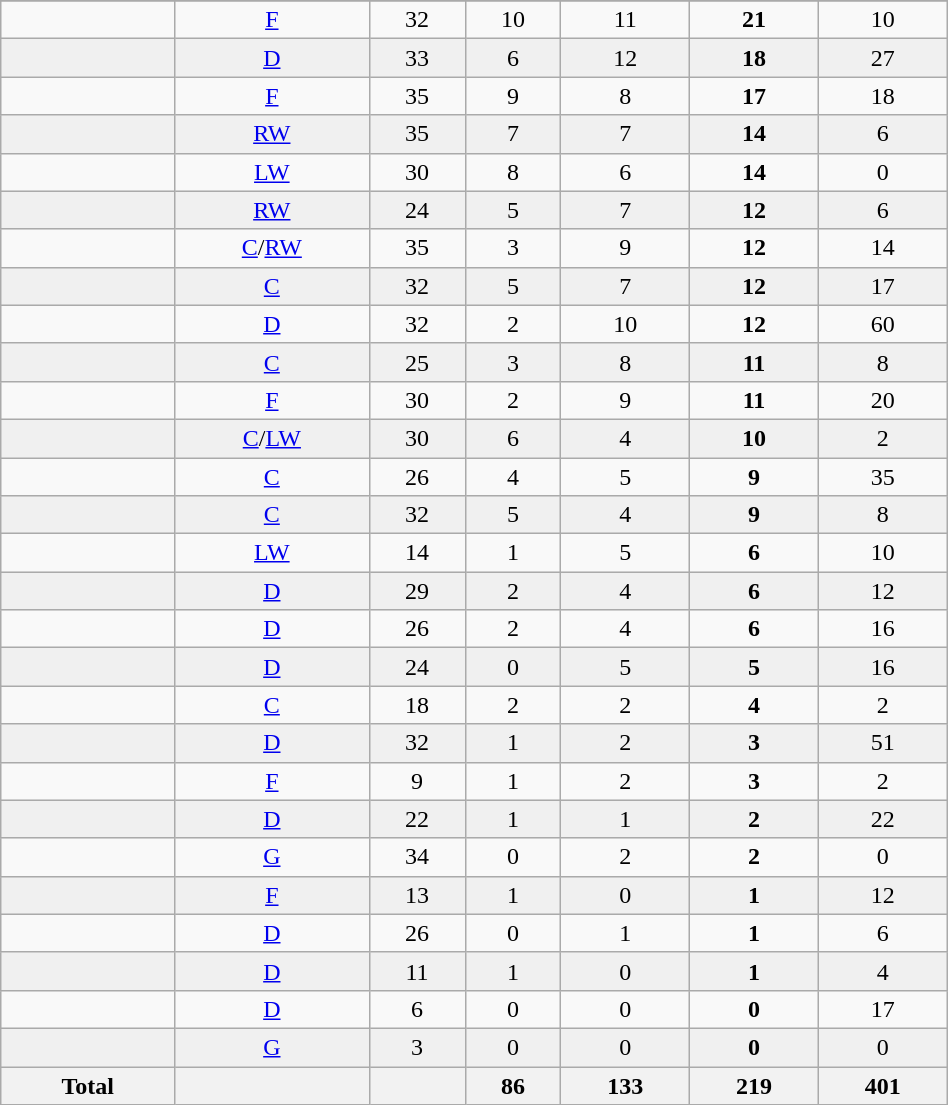<table class="wikitable sortable" width ="50%">
<tr align="center">
</tr>
<tr align="center" bgcolor="">
<td></td>
<td><a href='#'>F</a></td>
<td>32</td>
<td>10</td>
<td>11</td>
<td><strong>21</strong></td>
<td>10</td>
</tr>
<tr align="center" bgcolor="f0f0f0">
<td></td>
<td><a href='#'>D</a></td>
<td>33</td>
<td>6</td>
<td>12</td>
<td><strong>18</strong></td>
<td>27</td>
</tr>
<tr align="center" bgcolor="">
<td></td>
<td><a href='#'>F</a></td>
<td>35</td>
<td>9</td>
<td>8</td>
<td><strong>17</strong></td>
<td>18</td>
</tr>
<tr align="center" bgcolor="f0f0f0">
<td></td>
<td><a href='#'>RW</a></td>
<td>35</td>
<td>7</td>
<td>7</td>
<td><strong>14</strong></td>
<td>6</td>
</tr>
<tr align="center" bgcolor="">
<td></td>
<td><a href='#'>LW</a></td>
<td>30</td>
<td>8</td>
<td>6</td>
<td><strong>14</strong></td>
<td>0</td>
</tr>
<tr align="center" bgcolor="f0f0f0">
<td></td>
<td><a href='#'>RW</a></td>
<td>24</td>
<td>5</td>
<td>7</td>
<td><strong>12</strong></td>
<td>6</td>
</tr>
<tr align="center" bgcolor="">
<td></td>
<td><a href='#'>C</a>/<a href='#'>RW</a></td>
<td>35</td>
<td>3</td>
<td>9</td>
<td><strong>12</strong></td>
<td>14</td>
</tr>
<tr align="center" bgcolor="f0f0f0">
<td></td>
<td><a href='#'>C</a></td>
<td>32</td>
<td>5</td>
<td>7</td>
<td><strong>12</strong></td>
<td>17</td>
</tr>
<tr align="center" bgcolor="">
<td></td>
<td><a href='#'>D</a></td>
<td>32</td>
<td>2</td>
<td>10</td>
<td><strong>12</strong></td>
<td>60</td>
</tr>
<tr align="center" bgcolor="f0f0f0">
<td></td>
<td><a href='#'>C</a></td>
<td>25</td>
<td>3</td>
<td>8</td>
<td><strong>11</strong></td>
<td>8</td>
</tr>
<tr align="center" bgcolor="">
<td></td>
<td><a href='#'>F</a></td>
<td>30</td>
<td>2</td>
<td>9</td>
<td><strong>11</strong></td>
<td>20</td>
</tr>
<tr align="center" bgcolor="f0f0f0">
<td></td>
<td><a href='#'>C</a>/<a href='#'>LW</a></td>
<td>30</td>
<td>6</td>
<td>4</td>
<td><strong>10</strong></td>
<td>2</td>
</tr>
<tr align="center" bgcolor="">
<td></td>
<td><a href='#'>C</a></td>
<td>26</td>
<td>4</td>
<td>5</td>
<td><strong>9</strong></td>
<td>35</td>
</tr>
<tr align="center" bgcolor="f0f0f0">
<td></td>
<td><a href='#'>C</a></td>
<td>32</td>
<td>5</td>
<td>4</td>
<td><strong>9</strong></td>
<td>8</td>
</tr>
<tr align="center" bgcolor="">
<td></td>
<td><a href='#'>LW</a></td>
<td>14</td>
<td>1</td>
<td>5</td>
<td><strong>6</strong></td>
<td>10</td>
</tr>
<tr align="center" bgcolor="f0f0f0">
<td></td>
<td><a href='#'>D</a></td>
<td>29</td>
<td>2</td>
<td>4</td>
<td><strong>6</strong></td>
<td>12</td>
</tr>
<tr align="center" bgcolor="">
<td></td>
<td><a href='#'>D</a></td>
<td>26</td>
<td>2</td>
<td>4</td>
<td><strong>6</strong></td>
<td>16</td>
</tr>
<tr align="center" bgcolor="f0f0f0">
<td></td>
<td><a href='#'>D</a></td>
<td>24</td>
<td>0</td>
<td>5</td>
<td><strong>5</strong></td>
<td>16</td>
</tr>
<tr align="center" bgcolor="">
<td></td>
<td><a href='#'>C</a></td>
<td>18</td>
<td>2</td>
<td>2</td>
<td><strong>4</strong></td>
<td>2</td>
</tr>
<tr align="center" bgcolor="f0f0f0">
<td></td>
<td><a href='#'>D</a></td>
<td>32</td>
<td>1</td>
<td>2</td>
<td><strong>3</strong></td>
<td>51</td>
</tr>
<tr align="center" bgcolor="">
<td></td>
<td><a href='#'>F</a></td>
<td>9</td>
<td>1</td>
<td>2</td>
<td><strong>3</strong></td>
<td>2</td>
</tr>
<tr align="center" bgcolor="f0f0f0">
<td></td>
<td><a href='#'>D</a></td>
<td>22</td>
<td>1</td>
<td>1</td>
<td><strong>2</strong></td>
<td>22</td>
</tr>
<tr align="center" bgcolor="">
<td></td>
<td><a href='#'>G</a></td>
<td>34</td>
<td>0</td>
<td>2</td>
<td><strong>2</strong></td>
<td>0</td>
</tr>
<tr align="center" bgcolor="f0f0f0">
<td></td>
<td><a href='#'>F</a></td>
<td>13</td>
<td>1</td>
<td>0</td>
<td><strong>1</strong></td>
<td>12</td>
</tr>
<tr align="center" bgcolor="">
<td></td>
<td><a href='#'>D</a></td>
<td>26</td>
<td>0</td>
<td>1</td>
<td><strong>1</strong></td>
<td>6</td>
</tr>
<tr align="center" bgcolor="f0f0f0">
<td></td>
<td><a href='#'>D</a></td>
<td>11</td>
<td>1</td>
<td>0</td>
<td><strong>1</strong></td>
<td>4</td>
</tr>
<tr align="center" bgcolor="">
<td></td>
<td><a href='#'>D</a></td>
<td>6</td>
<td>0</td>
<td>0</td>
<td><strong>0</strong></td>
<td>17</td>
</tr>
<tr align="center" bgcolor="f0f0f0">
<td></td>
<td><a href='#'>G</a></td>
<td>3</td>
<td>0</td>
<td>0</td>
<td><strong>0</strong></td>
<td>0</td>
</tr>
<tr>
<th>Total</th>
<th></th>
<th></th>
<th>86</th>
<th>133</th>
<th>219</th>
<th>401</th>
</tr>
</table>
